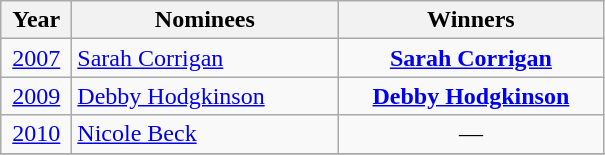<table class="wikitable">
<tr>
<th width=40>Year</th>
<th width=170>Nominees</th>
<th width=170>Winners</th>
</tr>
<tr>
<td align=center><a href='#'>2007</a></td>
<td><a href='#'>Sarah Corrigan</a></td>
<td align=center><strong><a href='#'>Sarah Corrigan</a></strong></td>
</tr>
<tr>
<td align=center><a href='#'>2009</a></td>
<td><a href='#'>Debby Hodgkinson</a></td>
<td align=center><strong><a href='#'>Debby Hodgkinson</a></strong></td>
</tr>
<tr>
<td align=center><a href='#'>2010</a></td>
<td><a href='#'>Nicole Beck</a></td>
<td align=center>—</td>
</tr>
<tr>
</tr>
</table>
